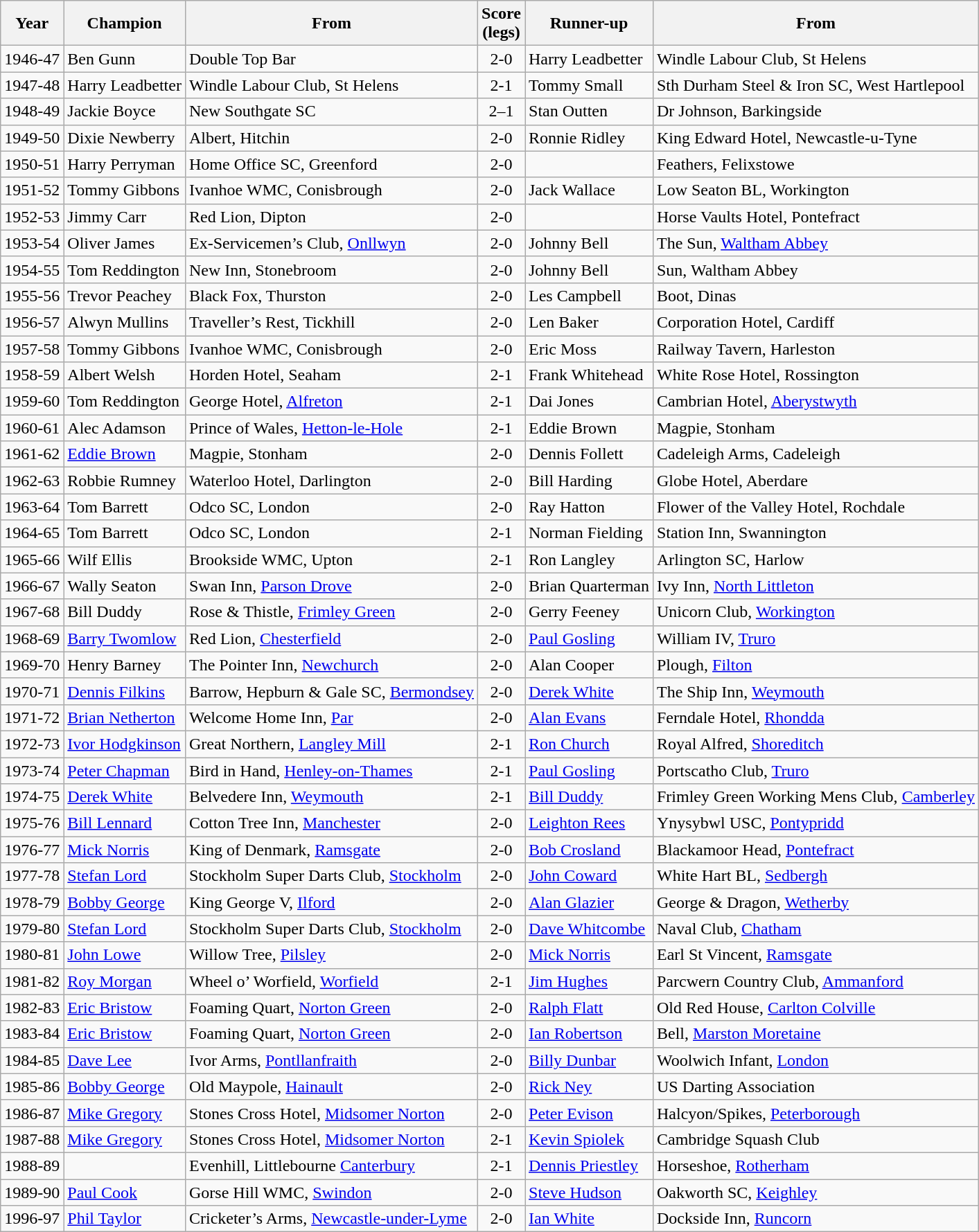<table class="wikitable">
<tr>
<th>Year</th>
<th>Champion</th>
<th>From</th>
<th>Score<br>(legs)</th>
<th>Runner-up</th>
<th>From</th>
</tr>
<tr>
<td>1946-47</td>
<td> Ben Gunn</td>
<td>Double Top Bar</td>
<td style="text-align: center;">2-0</td>
<td> Harry Leadbetter</td>
<td>Windle Labour Club, St Helens</td>
</tr>
<tr>
<td>1947-48</td>
<td> Harry Leadbetter</td>
<td>Windle Labour Club, St Helens</td>
<td style="text-align: center;">2-1</td>
<td> Tommy Small</td>
<td>Sth Durham Steel & Iron SC, West Hartlepool</td>
</tr>
<tr>
<td>1948-49</td>
<td> Jackie Boyce</td>
<td>New Southgate SC</td>
<td style="text-align: center;">2–1</td>
<td> Stan Outten</td>
<td>Dr Johnson, Barkingside</td>
</tr>
<tr>
<td>1949-50</td>
<td> Dixie Newberry</td>
<td>Albert, Hitchin</td>
<td style="text-align: center;">2-0</td>
<td> Ronnie Ridley</td>
<td>King Edward Hotel, Newcastle-u-Tyne</td>
</tr>
<tr>
<td>1950-51</td>
<td> Harry Perryman</td>
<td>Home Office SC, Greenford</td>
<td style="text-align: center;">2-0</td>
<td></td>
<td>Feathers, Felixstowe</td>
</tr>
<tr>
<td>1951-52</td>
<td> Tommy Gibbons</td>
<td>Ivanhoe WMC, Conisbrough</td>
<td style="text-align: center;">2-0</td>
<td> Jack Wallace</td>
<td>Low Seaton BL, Workington</td>
</tr>
<tr>
<td>1952-53</td>
<td> Jimmy Carr</td>
<td>Red Lion, Dipton</td>
<td style="text-align: center;">2-0</td>
<td></td>
<td>Horse Vaults Hotel, Pontefract</td>
</tr>
<tr>
<td>1953-54</td>
<td> Oliver James</td>
<td>Ex-Servicemen’s Club, <a href='#'>Onllwyn</a></td>
<td style="text-align: center;">2-0</td>
<td> Johnny Bell</td>
<td>The Sun, <a href='#'>Waltham Abbey</a></td>
</tr>
<tr>
<td>1954-55</td>
<td> Tom Reddington</td>
<td>New Inn, Stonebroom</td>
<td style="text-align: center;">2-0</td>
<td> Johnny Bell</td>
<td>Sun, Waltham Abbey</td>
</tr>
<tr>
<td>1955-56</td>
<td> Trevor Peachey</td>
<td>Black Fox, Thurston</td>
<td style="text-align: center;">2-0</td>
<td> Les Campbell</td>
<td>Boot, Dinas</td>
</tr>
<tr>
<td>1956-57</td>
<td> Alwyn Mullins</td>
<td>Traveller’s Rest, Tickhill</td>
<td style="text-align: center;">2-0</td>
<td> Len Baker</td>
<td>Corporation Hotel, Cardiff</td>
</tr>
<tr>
<td>1957-58</td>
<td> Tommy Gibbons</td>
<td>Ivanhoe WMC, Conisbrough</td>
<td style="text-align: center;">2-0</td>
<td> Eric Moss</td>
<td>Railway Tavern, Harleston</td>
</tr>
<tr>
<td>1958-59</td>
<td> Albert Welsh</td>
<td>Horden Hotel, Seaham</td>
<td style="text-align: center;">2-1</td>
<td> Frank Whitehead</td>
<td>White Rose Hotel, Rossington</td>
</tr>
<tr>
<td>1959-60</td>
<td> Tom Reddington</td>
<td>George Hotel, <a href='#'>Alfreton</a></td>
<td style="text-align: center;">2-1</td>
<td> Dai Jones</td>
<td>Cambrian Hotel, <a href='#'>Aberystwyth</a></td>
</tr>
<tr>
<td>1960-61</td>
<td> Alec Adamson</td>
<td>Prince of Wales, <a href='#'>Hetton-le-Hole</a></td>
<td style="text-align: center;">2-1</td>
<td> Eddie Brown</td>
<td>Magpie, Stonham</td>
</tr>
<tr>
<td>1961-62</td>
<td> <a href='#'>Eddie Brown</a></td>
<td>Magpie, Stonham</td>
<td style="text-align: center;">2-0</td>
<td> Dennis Follett</td>
<td>Cadeleigh Arms, Cadeleigh</td>
</tr>
<tr>
<td>1962-63</td>
<td> Robbie Rumney</td>
<td>Waterloo Hotel, Darlington</td>
<td style="text-align: center;">2-0</td>
<td> Bill Harding</td>
<td>Globe Hotel, Aberdare</td>
</tr>
<tr>
<td>1963-64</td>
<td> Tom Barrett</td>
<td>Odco SC, London</td>
<td style="text-align: center;">2-0</td>
<td> Ray Hatton</td>
<td>Flower of the Valley Hotel, Rochdale</td>
</tr>
<tr>
<td>1964-65</td>
<td> Tom Barrett</td>
<td>Odco SC, London</td>
<td style="text-align: center;">2-1</td>
<td> Norman Fielding</td>
<td>Station Inn, Swannington</td>
</tr>
<tr>
<td>1965-66</td>
<td> Wilf Ellis</td>
<td>Brookside WMC, Upton</td>
<td style="text-align: center;">2-1</td>
<td> Ron Langley</td>
<td>Arlington SC, Harlow</td>
</tr>
<tr>
<td>1966-67</td>
<td> Wally Seaton</td>
<td>Swan Inn, <a href='#'>Parson Drove</a></td>
<td style="text-align: center;">2-0</td>
<td> Brian Quarterman</td>
<td>Ivy Inn, <a href='#'>North Littleton</a></td>
</tr>
<tr>
<td>1967-68</td>
<td> Bill Duddy</td>
<td>Rose & Thistle, <a href='#'>Frimley Green</a></td>
<td style="text-align: center;">2-0</td>
<td> Gerry Feeney</td>
<td>Unicorn Club, <a href='#'>Workington</a></td>
</tr>
<tr>
<td>1968-69</td>
<td> <a href='#'>Barry Twomlow</a></td>
<td>Red Lion, <a href='#'>Chesterfield</a></td>
<td style="text-align: center;">2-0</td>
<td> <a href='#'>Paul Gosling</a></td>
<td>William IV, <a href='#'>Truro</a></td>
</tr>
<tr>
<td>1969-70</td>
<td> Henry Barney</td>
<td>The Pointer Inn, <a href='#'>Newchurch</a></td>
<td style="text-align: center;">2-0</td>
<td> Alan Cooper</td>
<td>Plough, <a href='#'>Filton</a></td>
</tr>
<tr>
<td>1970-71</td>
<td> <a href='#'>Dennis Filkins</a></td>
<td>Barrow, Hepburn & Gale SC, <a href='#'>Bermondsey</a></td>
<td style="text-align: center;">2-0</td>
<td> <a href='#'>Derek White</a></td>
<td>The Ship Inn, <a href='#'>Weymouth</a></td>
</tr>
<tr>
<td>1971-72</td>
<td> <a href='#'>Brian Netherton</a></td>
<td>Welcome Home Inn, <a href='#'>Par</a></td>
<td style="text-align: center;">2-0</td>
<td> <a href='#'>Alan Evans</a></td>
<td>Ferndale Hotel, <a href='#'>Rhondda</a></td>
</tr>
<tr>
<td>1972-73</td>
<td> <a href='#'>Ivor Hodgkinson</a></td>
<td>Great Northern, <a href='#'>Langley Mill</a></td>
<td style="text-align: center;">2-1</td>
<td> <a href='#'>Ron Church</a></td>
<td>Royal Alfred, <a href='#'>Shoreditch</a></td>
</tr>
<tr>
<td>1973-74</td>
<td> <a href='#'>Peter Chapman</a></td>
<td>Bird in Hand, <a href='#'>Henley-on-Thames</a></td>
<td style="text-align: center;">2-1</td>
<td> <a href='#'>Paul Gosling</a></td>
<td>Portscatho Club, <a href='#'>Truro</a></td>
</tr>
<tr>
<td>1974-75</td>
<td> <a href='#'>Derek White</a></td>
<td>Belvedere Inn, <a href='#'>Weymouth</a></td>
<td style="text-align: center;">2-1</td>
<td> <a href='#'>Bill Duddy</a></td>
<td>Frimley Green Working Mens Club, <a href='#'>Camberley</a></td>
</tr>
<tr>
<td>1975-76</td>
<td> <a href='#'>Bill Lennard</a></td>
<td>Cotton Tree Inn, <a href='#'>Manchester</a></td>
<td style="text-align: center;">2-0</td>
<td> <a href='#'>Leighton Rees</a></td>
<td>Ynysybwl USC, <a href='#'>Pontypridd</a></td>
</tr>
<tr>
<td>1976-77</td>
<td> <a href='#'>Mick Norris</a></td>
<td>King of Denmark, <a href='#'>Ramsgate</a></td>
<td style="text-align: center;">2-0</td>
<td> <a href='#'>Bob Crosland</a></td>
<td>Blackamoor Head, <a href='#'>Pontefract</a></td>
</tr>
<tr>
<td>1977-78</td>
<td> <a href='#'>Stefan Lord</a></td>
<td>Stockholm Super Darts Club, <a href='#'>Stockholm</a></td>
<td style="text-align: center;">2-0</td>
<td> <a href='#'>John Coward</a></td>
<td>White Hart BL, <a href='#'>Sedbergh</a></td>
</tr>
<tr>
<td>1978-79</td>
<td> <a href='#'>Bobby George</a></td>
<td>King George V, <a href='#'>Ilford</a></td>
<td style="text-align: center;">2-0</td>
<td> <a href='#'>Alan Glazier</a></td>
<td>George & Dragon, <a href='#'>Wetherby</a></td>
</tr>
<tr>
<td>1979-80</td>
<td> <a href='#'>Stefan Lord</a></td>
<td>Stockholm Super Darts Club, <a href='#'>Stockholm</a></td>
<td style="text-align: center;">2-0</td>
<td> <a href='#'>Dave Whitcombe</a></td>
<td>Naval Club, <a href='#'>Chatham</a></td>
</tr>
<tr>
<td>1980-81</td>
<td> <a href='#'>John Lowe</a></td>
<td>Willow Tree, <a href='#'>Pilsley</a></td>
<td style="text-align: center;">2-0</td>
<td> <a href='#'>Mick Norris</a></td>
<td>Earl St Vincent, <a href='#'>Ramsgate</a></td>
</tr>
<tr>
<td>1981-82</td>
<td> <a href='#'>Roy Morgan</a></td>
<td>Wheel o’ Worfield, <a href='#'>Worfield</a></td>
<td style="text-align: center;">2-1</td>
<td> <a href='#'>Jim Hughes</a></td>
<td>Parcwern Country Club, <a href='#'>Ammanford</a></td>
</tr>
<tr>
<td>1982-83</td>
<td> <a href='#'>Eric Bristow</a></td>
<td>Foaming Quart, <a href='#'>Norton Green</a></td>
<td style="text-align: center;">2-0</td>
<td> <a href='#'>Ralph Flatt</a></td>
<td>Old Red House, <a href='#'>Carlton Colville</a></td>
</tr>
<tr>
<td>1983-84</td>
<td> <a href='#'>Eric Bristow</a></td>
<td>Foaming Quart, <a href='#'>Norton Green</a></td>
<td style="text-align: center;">2-0</td>
<td> <a href='#'>Ian Robertson</a></td>
<td>Bell, <a href='#'>Marston Moretaine</a></td>
</tr>
<tr>
<td>1984-85</td>
<td> <a href='#'>Dave Lee</a></td>
<td>Ivor Arms, <a href='#'>Pontllanfraith</a></td>
<td style="text-align: center;">2-0</td>
<td> <a href='#'>Billy Dunbar</a></td>
<td>Woolwich Infant, <a href='#'>London</a></td>
</tr>
<tr>
<td>1985-86</td>
<td> <a href='#'>Bobby George</a></td>
<td>Old Maypole, <a href='#'>Hainault</a></td>
<td style="text-align: center;">2-0</td>
<td> <a href='#'>Rick Ney</a></td>
<td>US Darting Association</td>
</tr>
<tr>
<td>1986-87</td>
<td> <a href='#'>Mike Gregory</a></td>
<td>Stones Cross Hotel, <a href='#'>Midsomer Norton</a></td>
<td style="text-align: center;">2-0</td>
<td> <a href='#'>Peter Evison</a></td>
<td>Halcyon/Spikes, <a href='#'>Peterborough</a></td>
</tr>
<tr>
<td>1987-88</td>
<td> <a href='#'>Mike Gregory</a></td>
<td>Stones Cross Hotel, <a href='#'>Midsomer Norton</a></td>
<td style="text-align: center;">2-1</td>
<td> <a href='#'>Kevin Spiolek</a></td>
<td>Cambridge Squash Club</td>
</tr>
<tr>
<td>1988-89</td>
<td></td>
<td>Evenhill, Littlebourne <a href='#'>Canterbury</a></td>
<td style="text-align: center;">2-1</td>
<td> <a href='#'>Dennis Priestley</a></td>
<td>Horseshoe, <a href='#'>Rotherham</a></td>
</tr>
<tr>
<td>1989-90</td>
<td> <a href='#'>Paul Cook</a></td>
<td>Gorse Hill WMC, <a href='#'>Swindon</a></td>
<td style="text-align: center;">2-0</td>
<td> <a href='#'>Steve Hudson</a></td>
<td>Oakworth SC, <a href='#'>Keighley</a></td>
</tr>
<tr>
<td>1996-97</td>
<td> <a href='#'>Phil Taylor</a></td>
<td>Cricketer’s Arms, <a href='#'>Newcastle-under-Lyme</a></td>
<td style="text-align: center;">2-0</td>
<td> <a href='#'>Ian White</a></td>
<td>Dockside Inn, <a href='#'>Runcorn</a></td>
</tr>
</table>
